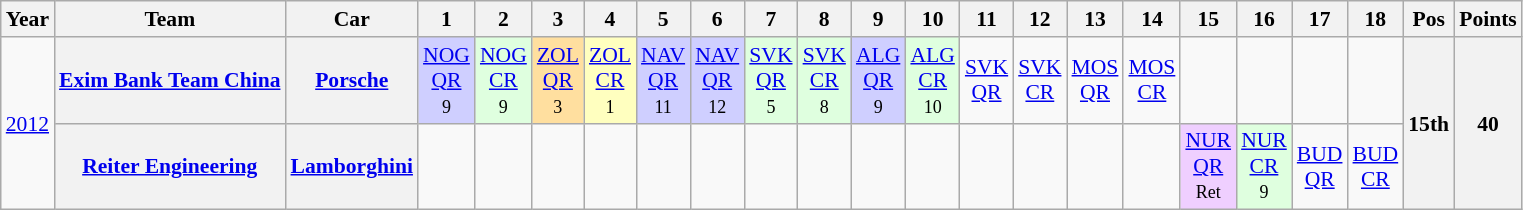<table class="wikitable" border="1" style="text-align:center; font-size:90%;">
<tr>
<th>Year</th>
<th>Team</th>
<th>Car</th>
<th>1</th>
<th>2</th>
<th>3</th>
<th>4</th>
<th>5</th>
<th>6</th>
<th>7</th>
<th>8</th>
<th>9</th>
<th>10</th>
<th>11</th>
<th>12</th>
<th>13</th>
<th>14</th>
<th>15</th>
<th>16</th>
<th>17</th>
<th>18</th>
<th>Pos</th>
<th>Points</th>
</tr>
<tr>
<td rowspan=2><a href='#'>2012</a></td>
<th><a href='#'>Exim Bank Team China</a></th>
<th><a href='#'>Porsche</a></th>
<td style="background:#CFCFFF;"><a href='#'>NOG<br>QR</a><br><small>9<br></small></td>
<td style="background:#DFFFDF;"><a href='#'>NOG<br>CR</a><br><small>9<br></small></td>
<td style="background:#FFDF9F;"><a href='#'>ZOL<br>QR</a><br><small>3<br></small></td>
<td style="background:#FFFFBF;"><a href='#'>ZOL<br>CR</a><br><small>1<br></small></td>
<td style="background:#CFCFFF;"><a href='#'>NAV<br>QR</a><br><small>11<br></small></td>
<td style="background:#CFCFFF;"><a href='#'>NAV<br>QR</a><br><small>12<br></small></td>
<td style="background:#DFFFDF;"><a href='#'>SVK<br>QR</a><br><small>5<br></small></td>
<td style="background:#DFFFDF;"><a href='#'>SVK<br>CR</a><br><small>8<br></small></td>
<td style="background:#CFCFFF;"><a href='#'>ALG<br>QR</a><br><small>9<br></small></td>
<td style="background:#DFFFDF;"><a href='#'>ALG<br>CR</a><br><small>10<br></small></td>
<td><a href='#'>SVK<br>QR</a></td>
<td><a href='#'>SVK<br>CR</a></td>
<td><a href='#'>MOS<br>QR</a></td>
<td><a href='#'>MOS<br>CR</a></td>
<td></td>
<td></td>
<td></td>
<td></td>
<th rowspan=2>15th</th>
<th rowspan=2>40</th>
</tr>
<tr>
<th><a href='#'>Reiter Engineering</a></th>
<th><a href='#'>Lamborghini</a></th>
<td></td>
<td></td>
<td></td>
<td></td>
<td></td>
<td></td>
<td></td>
<td></td>
<td></td>
<td></td>
<td></td>
<td></td>
<td></td>
<td></td>
<td style="background:#EFCFFF;"><a href='#'>NUR<br>QR</a><br><small>Ret<br></small></td>
<td style="background:#DFFFDF;"><a href='#'>NUR<br>CR</a><br><small>9<br></small></td>
<td><a href='#'>BUD<br>QR</a></td>
<td><a href='#'>BUD<br>CR</a></td>
</tr>
</table>
